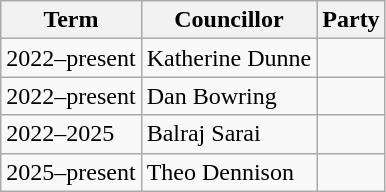<table class="wikitable">
<tr>
<th>Term</th>
<th>Councillor</th>
<th colspan=2>Party</th>
</tr>
<tr>
<td>2022–present</td>
<td>Katherine Dunne</td>
<td></td>
</tr>
<tr>
<td>2022–present</td>
<td>Dan Bowring</td>
<td></td>
</tr>
<tr>
<td>2022–2025</td>
<td>Balraj Sarai</td>
<td></td>
</tr>
<tr>
<td>2025–present</td>
<td>Theo Dennison</td>
<td></td>
</tr>
</table>
